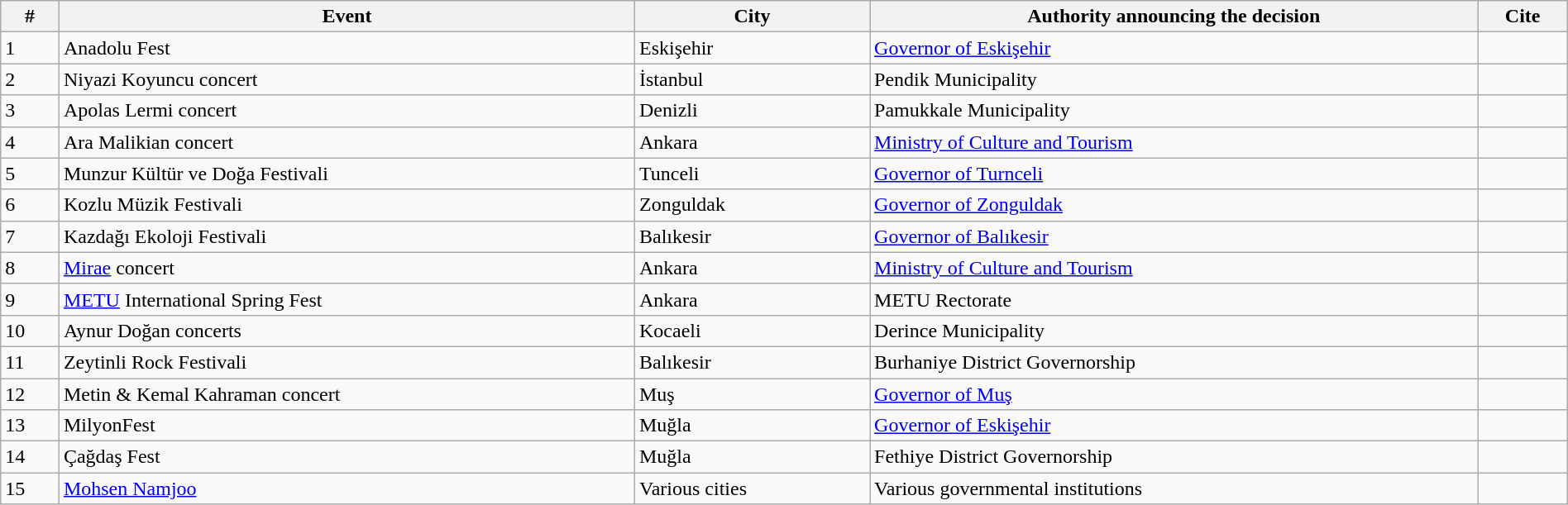<table style="width:100%;" class="wikitable sortable">
<tr>
<th>#</th>
<th>Event</th>
<th>City</th>
<th>Authority announcing the decision</th>
<th>Cite</th>
</tr>
<tr>
<td>1</td>
<td>Anadolu Fest</td>
<td>Eskişehir</td>
<td><a href='#'>Governor of Eskişehir</a></td>
<td></td>
</tr>
<tr>
<td>2</td>
<td>Niyazi Koyuncu concert</td>
<td>İstanbul</td>
<td>Pendik Municipality</td>
<td></td>
</tr>
<tr>
<td>3</td>
<td>Apolas Lermi concert</td>
<td>Denizli</td>
<td>Pamukkale Municipality</td>
<td></td>
</tr>
<tr>
<td>4</td>
<td>Ara Malikian concert</td>
<td>Ankara</td>
<td><a href='#'>Ministry of Culture and Tourism</a></td>
<td></td>
</tr>
<tr>
<td>5</td>
<td>Munzur Kültür ve Doğa Festivali</td>
<td>Tunceli</td>
<td><a href='#'>Governor of Turnceli</a></td>
<td></td>
</tr>
<tr>
<td>6</td>
<td>Kozlu Müzik Festivali</td>
<td>Zonguldak</td>
<td><a href='#'>Governor of Zonguldak</a></td>
<td></td>
</tr>
<tr>
<td>7</td>
<td>Kazdağı Ekoloji Festivali</td>
<td>Balıkesir</td>
<td><a href='#'>Governor of Balıkesir</a></td>
<td></td>
</tr>
<tr>
<td>8</td>
<td><a href='#'>Mirae</a> concert</td>
<td>Ankara</td>
<td><a href='#'>Ministry of Culture and Tourism</a></td>
<td></td>
</tr>
<tr>
<td>9</td>
<td><a href='#'>METU</a> International Spring Fest</td>
<td>Ankara</td>
<td>METU Rectorate</td>
<td></td>
</tr>
<tr>
<td>10</td>
<td>Aynur Doğan concerts</td>
<td>Kocaeli</td>
<td>Derince Municipality</td>
<td></td>
</tr>
<tr>
<td>11</td>
<td>Zeytinli Rock Festivali</td>
<td>Balıkesir</td>
<td>Burhaniye District Governorship</td>
<td></td>
</tr>
<tr>
<td>12</td>
<td>Metin & Kemal Kahraman concert</td>
<td>Muş</td>
<td><a href='#'>Governor of Muş</a></td>
<td></td>
</tr>
<tr>
<td>13</td>
<td>MilyonFest</td>
<td>Muğla</td>
<td><a href='#'>Governor of Eskişehir</a></td>
<td></td>
</tr>
<tr>
<td>14</td>
<td>Çağdaş Fest</td>
<td>Muğla</td>
<td>Fethiye District Governorship</td>
<td></td>
</tr>
<tr>
<td>15</td>
<td><a href='#'>Mohsen Namjoo</a></td>
<td>Various cities</td>
<td>Various governmental institutions</td>
<td></td>
</tr>
</table>
